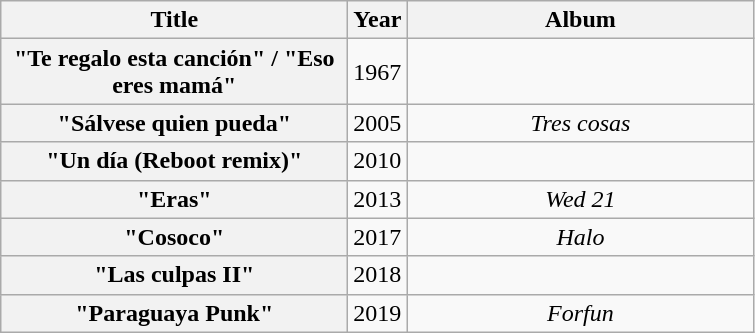<table class="wikitable plainrowheaders" style="text-align:center;">
<tr>
<th scope="col" style="width:14em;">Title</th>
<th scope="col" style="width:1em;">Year</th>
<th scope="col" style="width:14em;">Album</th>
</tr>
<tr>
<th scope="row">"Te regalo esta canción" / "Eso eres mamá"<br></th>
<td>1967</td>
<td></td>
</tr>
<tr>
<th scope="row">"Sálvese quien pueda"</th>
<td>2005</td>
<td><em>Tres cosas</em></td>
</tr>
<tr>
<th scope="row">"Un día (Reboot remix)"</th>
<td>2010</td>
<td></td>
</tr>
<tr>
<th scope="row">"Eras"</th>
<td>2013</td>
<td><em>Wed 21</em></td>
</tr>
<tr>
<th scope="row">"Cosoco"</th>
<td>2017</td>
<td><em>Halo</em></td>
</tr>
<tr>
<th scope="row">"Las culpas II"</th>
<td>2018</td>
<td></td>
</tr>
<tr>
<th scope="row">"Paraguaya Punk"</th>
<td>2019</td>
<td><em>Forfun</em></td>
</tr>
</table>
